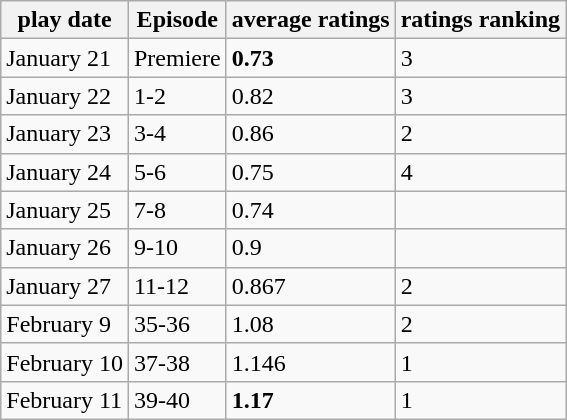<table class="wikitable sortable">
<tr>
<th>play date</th>
<th>Episode</th>
<th>average ratings</th>
<th>ratings ranking</th>
</tr>
<tr>
<td>January 21</td>
<td>Premiere</td>
<td><strong>0.73</strong></td>
<td>3</td>
</tr>
<tr>
<td>January 22</td>
<td>1-2</td>
<td>0.82</td>
<td>3</td>
</tr>
<tr>
<td>January 23</td>
<td>3-4</td>
<td>0.86</td>
<td>2</td>
</tr>
<tr>
<td>January 24</td>
<td>5-6</td>
<td>0.75</td>
<td>4</td>
</tr>
<tr>
<td>January 25</td>
<td>7-8</td>
<td>0.74</td>
<td></td>
</tr>
<tr>
<td>January 26</td>
<td>9-10</td>
<td>0.9</td>
<td></td>
</tr>
<tr>
<td>January 27</td>
<td>11-12</td>
<td>0.867</td>
<td>2</td>
</tr>
<tr>
<td>February 9</td>
<td>35-36</td>
<td>1.08</td>
<td>2</td>
</tr>
<tr>
<td>February 10</td>
<td>37-38</td>
<td>1.146</td>
<td>1</td>
</tr>
<tr>
<td>February 11</td>
<td>39-40</td>
<td><strong>1.17</strong></td>
<td>1</td>
</tr>
</table>
